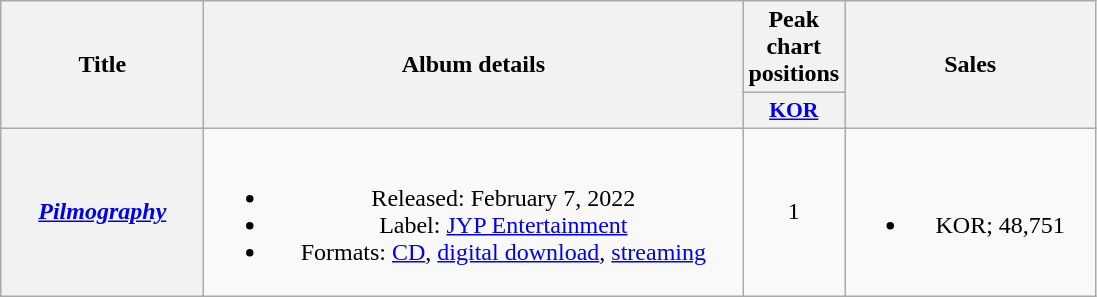<table class="wikitable plainrowheaders" style="text-align:center;">
<tr>
<th scope="col" rowspan="2" style="width:8em;">Title</th>
<th scope="col" rowspan="2" style="width:22em;">Album details</th>
<th scope="col" colspan="1">Peak chart positions</th>
<th scope="col" rowspan="2" style="width:10em;">Sales</th>
</tr>
<tr>
<th scope="col" style="width:3em;font-size:90%;"><a href='#'>KOR</a><br></th>
</tr>
<tr>
<th scope="row"><em><a href='#'>Pilmography</a></em></th>
<td><br><ul><li>Released: February 7, 2022</li><li>Label: <a href='#'>JYP Entertainment</a></li><li>Formats: <a href='#'>CD</a>, <a href='#'>digital download</a>, <a href='#'>streaming</a></li></ul></td>
<td>1</td>
<td><br><ul><li>KOR; 48,751</li></ul></td>
</tr>
</table>
